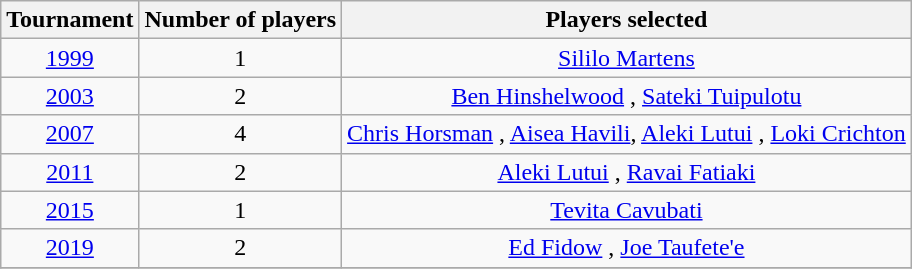<table class="wikitable sortable" style="text-align:center">
<tr>
<th>Tournament</th>
<th>Number of players</th>
<th>Players selected</th>
</tr>
<tr>
<td><a href='#'>1999</a></td>
<td>1</td>
<td><a href='#'>Sililo Martens</a> </td>
</tr>
<tr>
<td><a href='#'>2003</a></td>
<td>2</td>
<td><a href='#'>Ben Hinshelwood</a> , <a href='#'>Sateki Tuipulotu</a> </td>
</tr>
<tr>
<td><a href='#'>2007</a></td>
<td>4</td>
<td><a href='#'>Chris Horsman</a> , <a href='#'>Aisea Havili</a>,  <a href='#'>Aleki Lutui</a> , <a href='#'>Loki Crichton</a> </td>
</tr>
<tr>
<td><a href='#'>2011</a></td>
<td>2</td>
<td><a href='#'>Aleki Lutui</a> , <a href='#'>Ravai Fatiaki</a> </td>
</tr>
<tr>
<td><a href='#'>2015</a></td>
<td>1</td>
<td><a href='#'>Tevita Cavubati</a> </td>
</tr>
<tr>
<td><a href='#'>2019</a></td>
<td>2</td>
<td><a href='#'>Ed Fidow</a> , <a href='#'>Joe Taufete'e</a> </td>
</tr>
<tr>
</tr>
</table>
